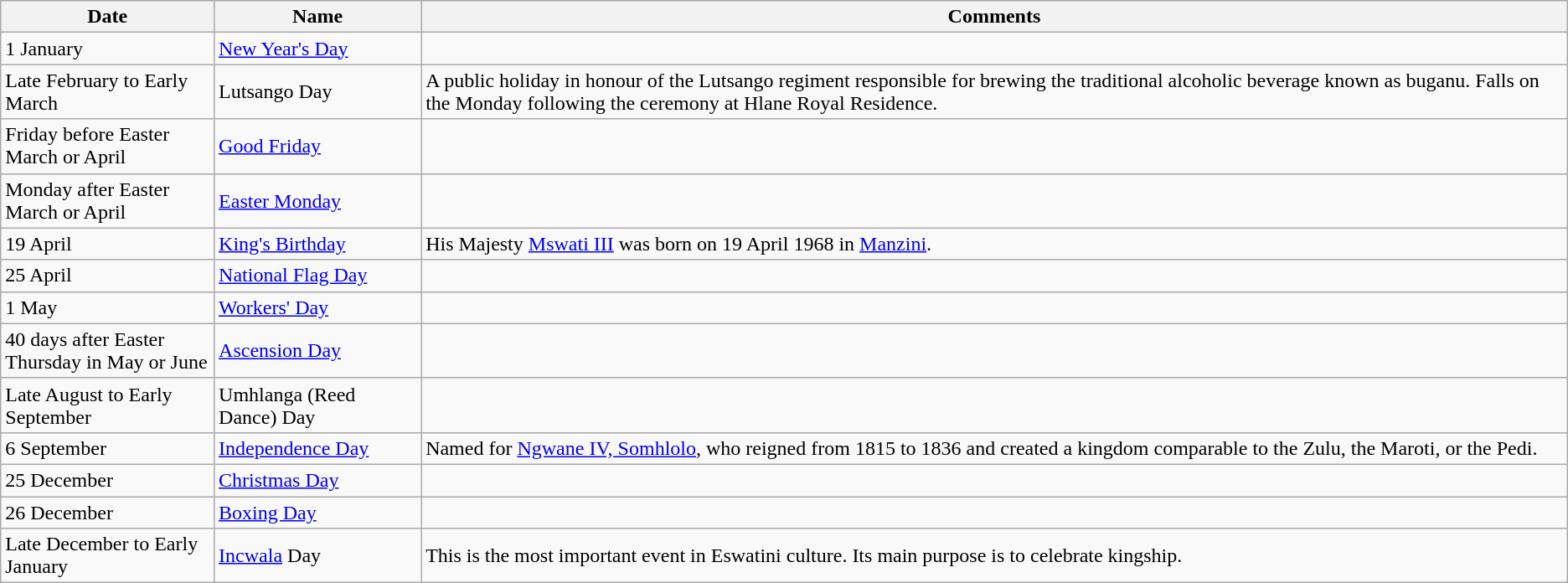<table class="wikitable">
<tr>
<th>Date</th>
<th>Name</th>
<th>Comments</th>
</tr>
<tr>
<td>1 January</td>
<td><a href='#'>New Year's Day</a></td>
</tr>
<tr>
<td>Late February to Early March</td>
<td>Lutsango Day</td>
<td>A public holiday in honour of the Lutsango regiment responsible for brewing the traditional alcoholic beverage known as buganu. Falls on the Monday following the ceremony at Hlane Royal Residence.</td>
</tr>
<tr>
<td>Friday before Easter<br>March or April</td>
<td><a href='#'>Good Friday</a></td>
<td></td>
</tr>
<tr>
<td>Monday after Easter<br>March or April</td>
<td><a href='#'>Easter Monday</a></td>
<td></td>
</tr>
<tr>
<td>19 April</td>
<td><a href='#'>King's Birthday</a></td>
<td>His Majesty <a href='#'>Mswati III</a> was born on 19 April 1968 in <a href='#'>Manzini</a>.</td>
</tr>
<tr>
<td>25 April</td>
<td><a href='#'>National Flag Day</a></td>
<td></td>
</tr>
<tr>
<td>1 May</td>
<td><a href='#'>Workers' Day</a></td>
<td></td>
</tr>
<tr>
<td>40 days after Easter<br>Thursday in May or June</td>
<td><a href='#'>Ascension Day</a></td>
<td></td>
</tr>
<tr>
<td>Late August to Early September</td>
<td>Umhlanga (Reed Dance) Day</td>
<td></td>
</tr>
<tr>
<td>6 September</td>
<td><a href='#'>Independence Day</a></td>
<td>Named for <a href='#'>Ngwane IV, Somhlolo</a>, who reigned from 1815 to 1836 and created a kingdom comparable to the Zulu, the Maroti, or the Pedi.</td>
</tr>
<tr>
<td>25 December</td>
<td><a href='#'>Christmas Day</a></td>
<td></td>
</tr>
<tr>
<td>26 December</td>
<td><a href='#'>Boxing Day</a></td>
<td></td>
</tr>
<tr>
<td>Late December to Early January</td>
<td><a href='#'>Incwala</a> Day</td>
<td>This is the most important event in Eswatini culture. Its main purpose is to celebrate kingship.</td>
</tr>
</table>
